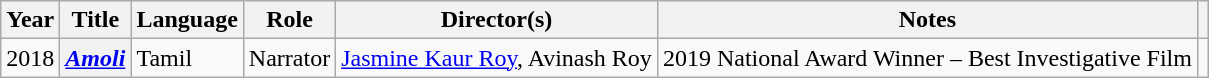<table class="wikitable plainrowheaders" style="margin-right: 0;">
<tr>
<th scope="col">Year</th>
<th scope="col">Title</th>
<th scope="col">Language</th>
<th scope="col">Role</th>
<th scope="col">Director(s)</th>
<th scope="col" class="unsortable">Notes</th>
<th scope="col" class="unsortable"></th>
</tr>
<tr>
<td>2018</td>
<th scope="row"><em><a href='#'>Amoli</a></em></th>
<td>Tamil</td>
<td>Narrator</td>
<td><a href='#'>Jasmine Kaur Roy</a>, Avinash Roy</td>
<td>2019 National Award Winner – Best Investigative Film</td>
<td style="text-align: center;"></td>
</tr>
</table>
